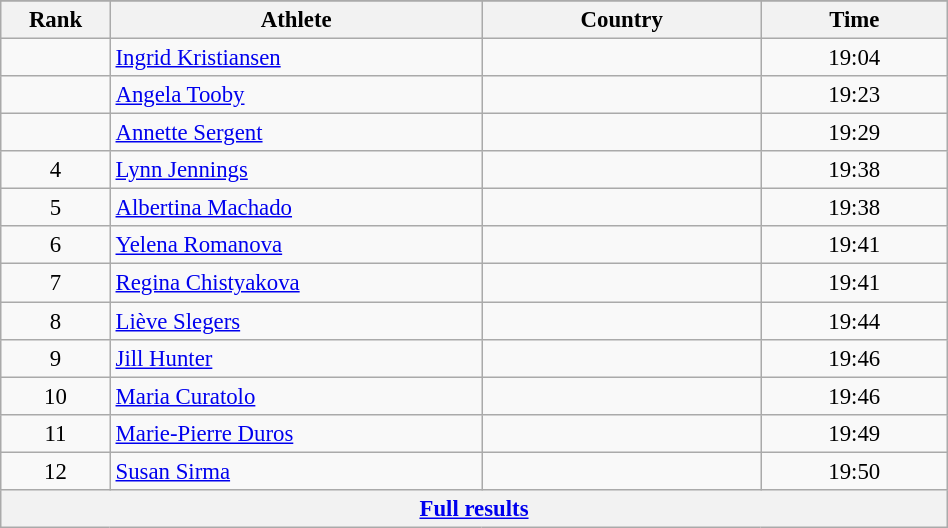<table class="wikitable sortable" style=" text-align:center; font-size:95%;" width="50%">
<tr>
</tr>
<tr>
<th width=5%>Rank</th>
<th width=20%>Athlete</th>
<th width=15%>Country</th>
<th width=10%>Time</th>
</tr>
<tr>
<td align=center></td>
<td align=left><a href='#'>Ingrid Kristiansen</a></td>
<td align=left></td>
<td>19:04</td>
</tr>
<tr>
<td align=center></td>
<td align=left><a href='#'>Angela Tooby</a></td>
<td align=left></td>
<td>19:23</td>
</tr>
<tr>
<td align=center></td>
<td align=left><a href='#'>Annette Sergent</a></td>
<td align=left></td>
<td>19:29</td>
</tr>
<tr>
<td align=center>4</td>
<td align=left><a href='#'>Lynn Jennings</a></td>
<td align=left></td>
<td>19:38</td>
</tr>
<tr>
<td align=center>5</td>
<td align=left><a href='#'>Albertina Machado</a></td>
<td align=left></td>
<td>19:38</td>
</tr>
<tr>
<td align=center>6</td>
<td align=left><a href='#'>Yelena Romanova</a></td>
<td align=left></td>
<td>19:41</td>
</tr>
<tr>
<td align=center>7</td>
<td align=left><a href='#'>Regina Chistyakova</a></td>
<td align=left></td>
<td>19:41</td>
</tr>
<tr>
<td align=center>8</td>
<td align=left><a href='#'>Liève Slegers</a></td>
<td align=left></td>
<td>19:44</td>
</tr>
<tr>
<td align=center>9</td>
<td align=left><a href='#'>Jill Hunter</a></td>
<td align=left></td>
<td>19:46</td>
</tr>
<tr>
<td align=center>10</td>
<td align=left><a href='#'>Maria Curatolo</a></td>
<td align=left></td>
<td>19:46</td>
</tr>
<tr>
<td align=center>11</td>
<td align=left><a href='#'>Marie-Pierre Duros</a></td>
<td align=left></td>
<td>19:49</td>
</tr>
<tr>
<td align=center>12</td>
<td align=left><a href='#'>Susan Sirma</a></td>
<td align=left></td>
<td>19:50</td>
</tr>
<tr class="sortbottom">
<th colspan=4 align=center><a href='#'>Full results</a></th>
</tr>
</table>
